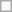<table style="float:center" class="wikitable"|>
<tr>
<td></td>
</tr>
</table>
